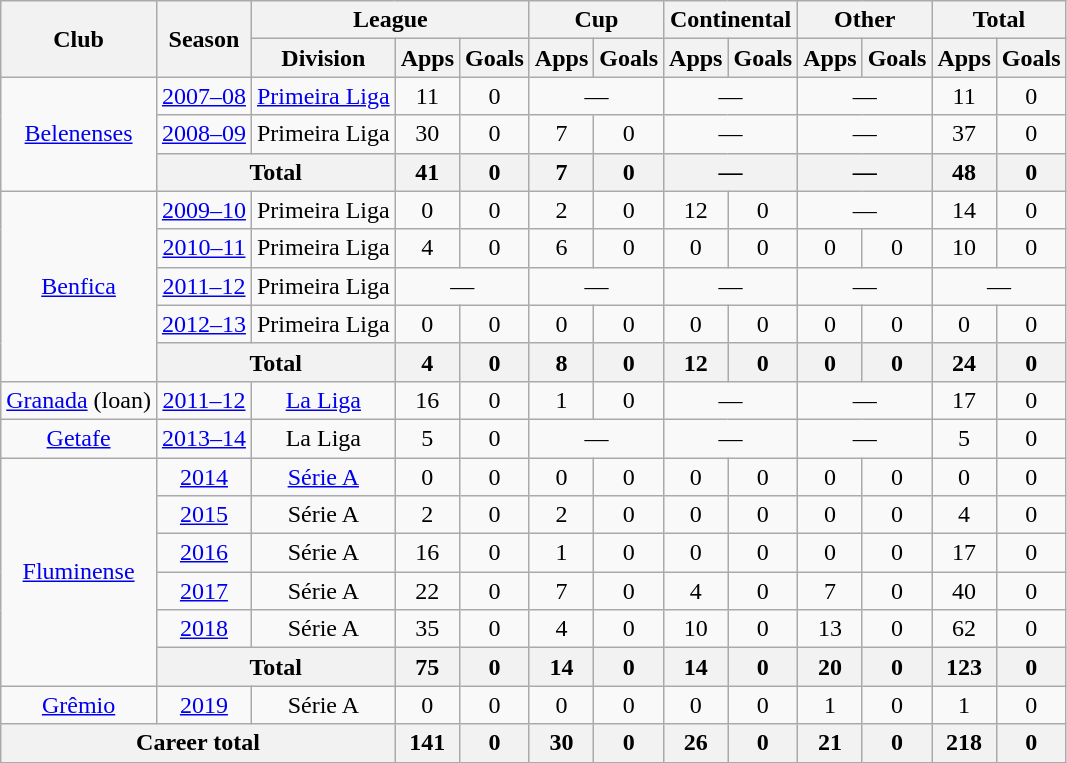<table class=wikitable style=text-align:center>
<tr>
<th rowspan=2>Club</th>
<th rowspan=2>Season</th>
<th colspan=3>League</th>
<th colspan=2>Cup</th>
<th colspan=2>Continental</th>
<th colspan=2>Other</th>
<th colspan=2>Total</th>
</tr>
<tr>
<th>Division</th>
<th>Apps</th>
<th>Goals</th>
<th>Apps</th>
<th>Goals</th>
<th>Apps</th>
<th>Goals</th>
<th>Apps</th>
<th>Goals</th>
<th>Apps</th>
<th>Goals</th>
</tr>
<tr>
<td rowspan=3><a href='#'>Belenenses</a></td>
<td><a href='#'>2007–08</a></td>
<td><a href='#'>Primeira Liga</a></td>
<td>11</td>
<td>0</td>
<td colspan=2>—</td>
<td colspan=2>—</td>
<td colspan=2>—</td>
<td>11</td>
<td>0</td>
</tr>
<tr>
<td><a href='#'>2008–09</a></td>
<td>Primeira Liga</td>
<td>30</td>
<td>0</td>
<td>7</td>
<td>0</td>
<td colspan=2>—</td>
<td colspan=2>—</td>
<td>37</td>
<td>0</td>
</tr>
<tr>
<th colspan=2>Total</th>
<th>41</th>
<th>0</th>
<th>7</th>
<th>0</th>
<th colspan=2>—</th>
<th colspan=2>—</th>
<th>48</th>
<th>0</th>
</tr>
<tr>
<td rowspan=5><a href='#'>Benfica</a></td>
<td><a href='#'>2009–10</a></td>
<td>Primeira Liga</td>
<td>0</td>
<td>0</td>
<td>2</td>
<td>0</td>
<td>12</td>
<td>0</td>
<td colspan=2>—</td>
<td>14</td>
<td>0</td>
</tr>
<tr>
<td><a href='#'>2010–11</a></td>
<td>Primeira Liga</td>
<td>4</td>
<td>0</td>
<td>6</td>
<td>0</td>
<td>0</td>
<td>0</td>
<td>0</td>
<td>0</td>
<td>10</td>
<td>0</td>
</tr>
<tr>
<td><a href='#'>2011–12</a></td>
<td>Primeira Liga</td>
<td colspan=2>—</td>
<td colspan=2>—</td>
<td colspan=2>—</td>
<td colspan=2>—</td>
<td colspan=2>—</td>
</tr>
<tr>
<td><a href='#'>2012–13</a></td>
<td>Primeira Liga</td>
<td>0</td>
<td>0</td>
<td>0</td>
<td>0</td>
<td>0</td>
<td>0</td>
<td>0</td>
<td>0</td>
<td>0</td>
<td>0</td>
</tr>
<tr>
<th colspan=2>Total</th>
<th>4</th>
<th>0</th>
<th>8</th>
<th>0</th>
<th>12</th>
<th>0</th>
<th>0</th>
<th>0</th>
<th>24</th>
<th>0</th>
</tr>
<tr>
<td><a href='#'>Granada</a> (loan)</td>
<td><a href='#'>2011–12</a></td>
<td><a href='#'>La Liga</a></td>
<td>16</td>
<td>0</td>
<td>1</td>
<td>0</td>
<td colspan=2>—</td>
<td colspan=2>—</td>
<td>17</td>
<td>0</td>
</tr>
<tr>
<td><a href='#'>Getafe</a></td>
<td><a href='#'>2013–14</a></td>
<td>La Liga</td>
<td>5</td>
<td>0</td>
<td colspan=2>—</td>
<td colspan=2>—</td>
<td colspan=2>—</td>
<td>5</td>
<td>0</td>
</tr>
<tr>
<td rowspan=6><a href='#'>Fluminense</a></td>
<td><a href='#'>2014</a></td>
<td><a href='#'>Série A</a></td>
<td>0</td>
<td>0</td>
<td>0</td>
<td>0</td>
<td>0</td>
<td>0</td>
<td>0</td>
<td>0</td>
<td>0</td>
<td>0</td>
</tr>
<tr>
<td><a href='#'>2015</a></td>
<td>Série A</td>
<td>2</td>
<td>0</td>
<td>2</td>
<td>0</td>
<td>0</td>
<td>0</td>
<td>0</td>
<td>0</td>
<td>4</td>
<td>0</td>
</tr>
<tr>
<td><a href='#'>2016</a></td>
<td>Série A</td>
<td>16</td>
<td>0</td>
<td>1</td>
<td>0</td>
<td>0</td>
<td>0</td>
<td>0</td>
<td>0</td>
<td>17</td>
<td>0</td>
</tr>
<tr>
<td><a href='#'>2017</a></td>
<td>Série A</td>
<td>22</td>
<td>0</td>
<td>7</td>
<td>0</td>
<td>4</td>
<td>0</td>
<td>7</td>
<td>0</td>
<td>40</td>
<td>0</td>
</tr>
<tr>
<td><a href='#'>2018</a></td>
<td>Série A</td>
<td>35</td>
<td>0</td>
<td>4</td>
<td>0</td>
<td>10</td>
<td>0</td>
<td>13</td>
<td>0</td>
<td>62</td>
<td>0</td>
</tr>
<tr>
<th colspan=2>Total</th>
<th>75</th>
<th>0</th>
<th>14</th>
<th>0</th>
<th>14</th>
<th>0</th>
<th>20</th>
<th>0</th>
<th>123</th>
<th>0</th>
</tr>
<tr>
<td><a href='#'>Grêmio</a></td>
<td><a href='#'>2019</a></td>
<td>Série A</td>
<td>0</td>
<td>0</td>
<td>0</td>
<td>0</td>
<td>0</td>
<td>0</td>
<td>1</td>
<td>0</td>
<td>1</td>
<td>0</td>
</tr>
<tr>
<th colspan=3>Career total</th>
<th>141</th>
<th>0</th>
<th>30</th>
<th>0</th>
<th>26</th>
<th>0</th>
<th>21</th>
<th>0</th>
<th>218</th>
<th>0</th>
</tr>
</table>
